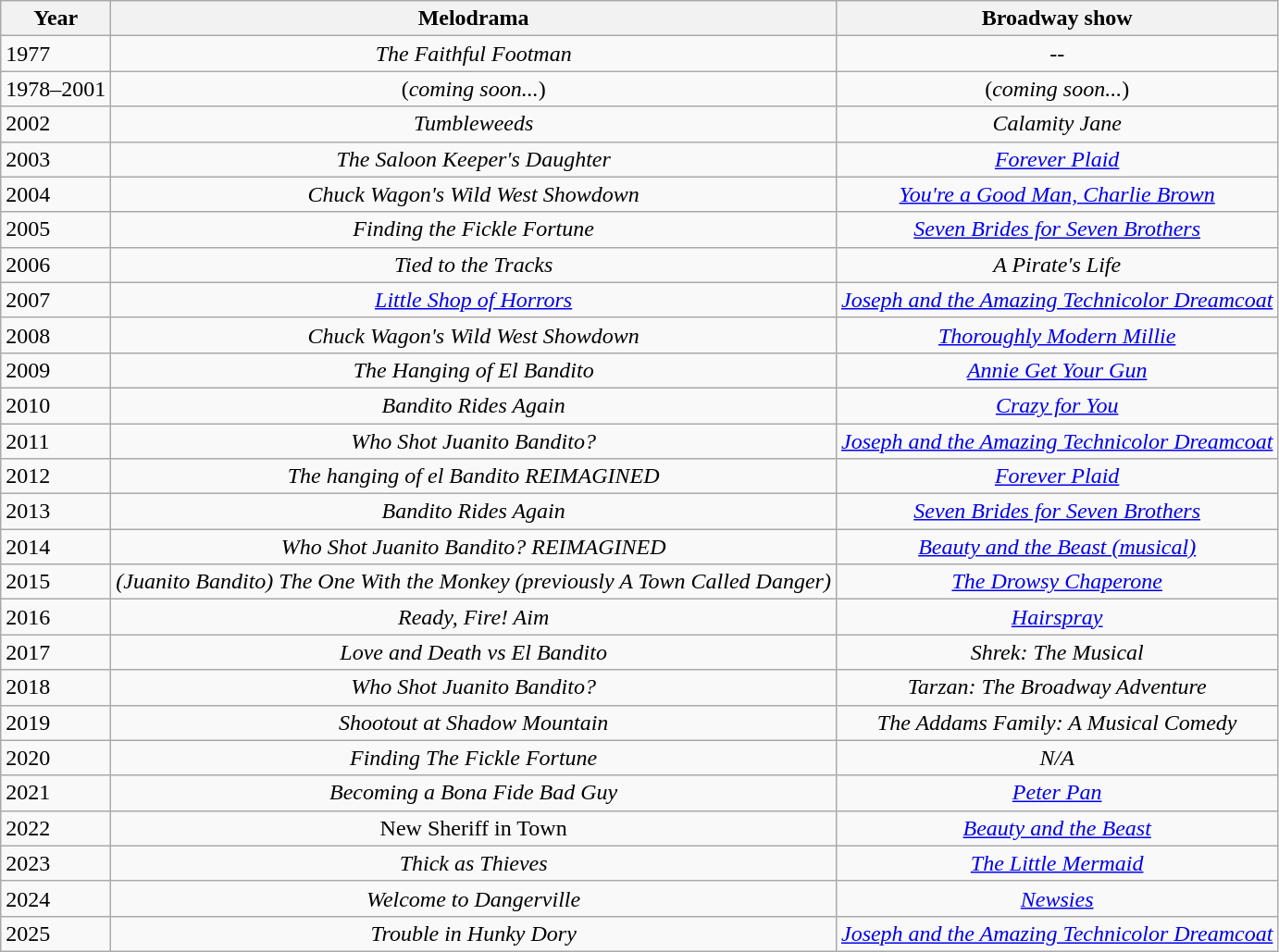<table class="wikitable">
<tr>
<th>Year</th>
<th>Melodrama</th>
<th>Broadway show</th>
</tr>
<tr>
<td style="text-align:left;">1977</td>
<td style="text-align:center;"><em>The Faithful Footman</em></td>
<td style="text-align:center;">--</td>
</tr>
<tr>
<td style="text-align:left;">1978–2001</td>
<td style="text-align:center;">(<em>coming soon...</em>)</td>
<td style="text-align:center;">(<em>coming soon...</em>)</td>
</tr>
<tr>
<td style="text-align:left;">2002</td>
<td style="text-align:center;"><em>Tumbleweeds</em></td>
<td style="text-align:center;"><em>Calamity Jane</em></td>
</tr>
<tr>
<td style="text-align:left;">2003</td>
<td style="text-align:center;"><em>The Saloon Keeper's Daughter</em></td>
<td style="text-align:center;"><em><a href='#'>Forever Plaid</a></em></td>
</tr>
<tr>
<td style="text-align:left;">2004</td>
<td style="text-align:center;"><em>Chuck Wagon's Wild West Showdown</em></td>
<td style="text-align:center;"><em><a href='#'>You're a Good Man, Charlie Brown</a></em></td>
</tr>
<tr>
<td style="text-align:left;">2005</td>
<td style="text-align:center;"><em>Finding the Fickle Fortune</em></td>
<td style="text-align:center;"><a href='#'><em>Seven Brides for Seven Brothers</em></a></td>
</tr>
<tr>
<td style="text-align:left;">2006</td>
<td style="text-align:center;"><em>Tied to the Tracks</em></td>
<td style="text-align:center;"><em>A Pirate's Life</em></td>
</tr>
<tr>
<td style="text-align:left;">2007</td>
<td style="text-align:center;"><a href='#'><em>Little Shop of Horrors</em></a></td>
<td style="text-align:center;"><em><a href='#'>Joseph and the Amazing Technicolor Dreamcoat</a></em></td>
</tr>
<tr>
<td style="text-align:left;">2008</td>
<td style="text-align:center;"><em>Chuck Wagon's Wild West Showdown</em></td>
<td style="text-align:center;"><a href='#'><em>Thoroughly Modern Millie</em></a></td>
</tr>
<tr>
<td style="text-align:left;">2009</td>
<td style="text-align:center;"><em>The Hanging of El Bandito</em></td>
<td style="text-align:center;"><a href='#'><em>Annie Get Your Gun</em></a></td>
</tr>
<tr>
<td style="text-align:left;">2010</td>
<td style="text-align:center;"><em>Bandito Rides Again</em></td>
<td style="text-align:center;"><em><a href='#'>Crazy for You</a></em></td>
</tr>
<tr>
<td style="text-align:left;">2011</td>
<td style="text-align:center;"><em>Who Shot Juanito Bandito?</em></td>
<td style="text-align:center;"><em><a href='#'>Joseph and the Amazing Technicolor Dreamcoat</a></em></td>
</tr>
<tr>
<td style="text-align:left;">2012</td>
<td style="text-align:center;"><em>The hanging of el Bandito REIMAGINED</em></td>
<td style="text-align:center;"><em><a href='#'>Forever Plaid</a></em></td>
</tr>
<tr>
<td style="text-align:left;">2013</td>
<td style="text-align:center;"><em>Bandito Rides Again</em></td>
<td style="text-align:center;"><em><a href='#'>Seven Brides for Seven Brothers</a></em></td>
</tr>
<tr>
<td style="text-align:left;">2014</td>
<td style="text-align:center;"><em>Who Shot Juanito Bandito? REIMAGINED</em></td>
<td style="text-align:center;"><em><a href='#'>Beauty and the Beast (musical)</a></em></td>
</tr>
<tr>
<td style="text-align:left;">2015</td>
<td style="text-align:center;"><em>(Juanito Bandito) The One With the Monkey (previously A Town Called Danger)</em></td>
<td style="text-align:center;"><em><a href='#'>The Drowsy Chaperone</a></em></td>
</tr>
<tr>
<td style="text-align:left;">2016</td>
<td style="text-align:center;"><em>Ready, Fire! Aim</em></td>
<td style="text-align:center;"><em><a href='#'>Hairspray</a></em></td>
</tr>
<tr>
<td style="text-align:left;">2017</td>
<td style="text-align:center;"><em>Love and Death vs El Bandito</em></td>
<td style="text-align:center;"><em>Shrek: The Musical</em></td>
</tr>
<tr>
<td style="text-align:left;">2018</td>
<td style="text-align:center;"><em>Who Shot Juanito Bandito?</em></td>
<td style="text-align:center;"><em>Tarzan: The Broadway Adventure</em></td>
</tr>
<tr>
<td style="text-align:left;">2019</td>
<td style="text-align:center;"><em>Shootout at Shadow Mountain</em></td>
<td style="text-align:center;"><em>The Addams Family: A Musical Comedy</em></td>
</tr>
<tr>
<td style="text-align:left;">2020</td>
<td style="text-align:center;"><em>Finding The Fickle Fortune</em></td>
<td style="text-align:center;"><em>N/A</em></td>
</tr>
<tr>
<td style="text-align:left;">2021</td>
<td style="text-align:center;"><em>Becoming a Bona Fide Bad Guy</em></td>
<td style="text-align:center;"><em><a href='#'>Peter Pan</a></em></td>
</tr>
<tr>
<td style="text-align:left;">2022</td>
<td style="text-align:center;">New Sheriff in Town</td>
<td style="text-align:center;"><em><a href='#'>Beauty and the Beast</a></em></td>
</tr>
<tr>
<td style="text-align:left;">2023</td>
<td style="text-align:center;"><em>Thick as Thieves</em></td>
<td style="text-align:center;"><em><a href='#'>The Little Mermaid</a></em></td>
</tr>
<tr>
<td style="text-align:left;">2024</td>
<td style="text-align:center;"><em>Welcome to Dangerville</em></td>
<td style="text-align:center;"><em><a href='#'>Newsies</a></em></td>
</tr>
<tr>
<td style="text-align:left;">2025</td>
<td style="text-align:center;"><em>Trouble in Hunky Dory</em></td>
<td style="text-align:center;"><em><a href='#'>Joseph and the Amazing Technicolor Dreamcoat</a></em></td>
</tr>
</table>
